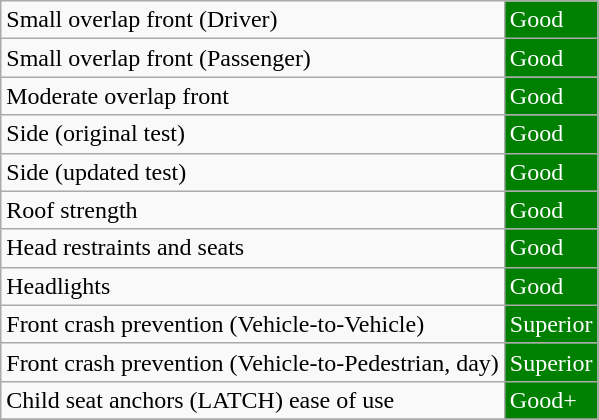<table class="wikitable">
<tr>
<td>Small overlap front (Driver)</td>
<td style="color:white;background: green">Good</td>
</tr>
<tr>
<td>Small overlap front (Passenger)</td>
<td style="color:white;background: green">Good</td>
</tr>
<tr>
<td>Moderate overlap front</td>
<td style="color:white;background: green">Good</td>
</tr>
<tr>
<td>Side (original test)</td>
<td style="color:white;background: green">Good</td>
</tr>
<tr>
<td>Side (updated test)</td>
<td style="color:white;background: green">Good</td>
</tr>
<tr>
<td>Roof strength</td>
<td style="color:white;background: green">Good</td>
</tr>
<tr>
<td>Head restraints and seats</td>
<td style="color:white;background: green">Good</td>
</tr>
<tr>
<td>Headlights</td>
<td style="color:white;background: green">Good</td>
</tr>
<tr>
<td>Front crash prevention (Vehicle-to-Vehicle)</td>
<td style="color:white;background: green">Superior</td>
</tr>
<tr>
<td>Front crash prevention (Vehicle-to-Pedestrian, day)</td>
<td style="color:white;background: green">Superior</td>
</tr>
<tr>
<td>Child seat anchors (LATCH) ease of use</td>
<td style="color:white;background: green">Good+</td>
</tr>
<tr>
</tr>
</table>
